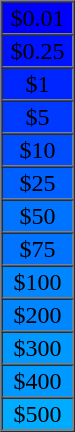<table border=1 cellspacing=0 cellpadding=1 width=50px|->
<tr>
<td bgcolor="#0000FF" align=center><span>$0.01</span></td>
</tr>
<tr>
<td bgcolor="#0013FF" align=center><span>$0.25</span></td>
</tr>
<tr>
<td bgcolor="#0026FF" align=center><span>$1</span></td>
</tr>
<tr>
<td bgcolor="#0039FF" align=center><span>$5</span></td>
</tr>
<tr>
<td bgcolor="#004DFF" align=center><span>$10</span></td>
</tr>
<tr>
<td bgcolor="#0060FF" align=center><span>$25</span></td>
</tr>
<tr>
<td bgcolor="#0073FF" align=center><span>$50</span></td>
</tr>
<tr>
<td bgcolor="#0073FF" align=center><span>$75</span></td>
</tr>
<tr>
<td bgcolor="#0086FF" align=center><span>$100</span></td>
</tr>
<tr>
<td bgcolor="#0086FF" align=center><span>$200</span></td>
</tr>
<tr>
<td bgcolor="#0099FF" align=center><span>$300</span></td>
</tr>
<tr>
<td bgcolor="#0099FF" align=center><span>$400</span></td>
</tr>
<tr>
<td bgcolor="#00ACFF" align=center><span>$500</span></td>
</tr>
<tr>
</tr>
</table>
